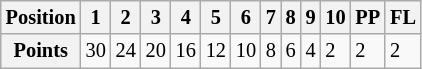<table class="wikitable" style="font-size:85%">
<tr valign="top">
<th>Position</th>
<th>1</th>
<th>2</th>
<th>3</th>
<th>4</th>
<th>5</th>
<th>6</th>
<th>7</th>
<th>8</th>
<th>9</th>
<th>10</th>
<th>PP</th>
<th>FL</th>
</tr>
<tr>
<th>Points</th>
<td>30</td>
<td>24</td>
<td>20</td>
<td>16</td>
<td>12</td>
<td>10</td>
<td>8</td>
<td>6</td>
<td>4</td>
<td>2</td>
<td>2</td>
<td>2</td>
</tr>
</table>
